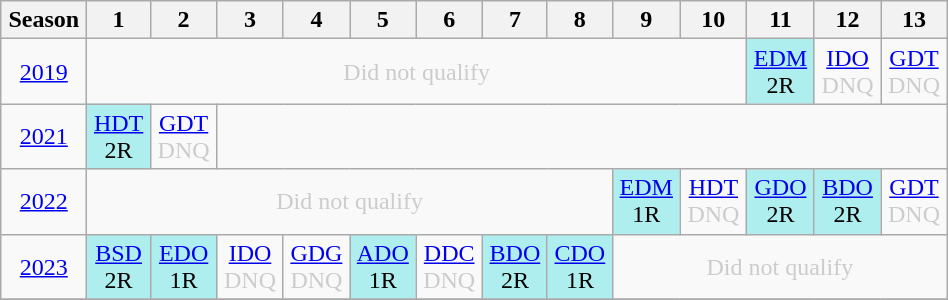<table class="wikitable" style="width:50%; margin:0">
<tr>
<th>Season</th>
<th>1</th>
<th>2</th>
<th>3</th>
<th>4</th>
<th>5</th>
<th>6</th>
<th>7</th>
<th>8</th>
<th>9</th>
<th>10</th>
<th>11</th>
<th>12</th>
<th>13</th>
</tr>
<tr>
<td style="text-align:center;"background:#efefef;"><a href='#'>2019</a></td>
<td colspan="10" style="text-align:center; color:#ccc;">Did not qualify</td>
<td style="text-align:center; background:#afeeee;"><a href='#'>EDM</a><br>2R</td>
<td style="text-align:center; color:#ccc;"><a href='#'>IDO</a><br>DNQ</td>
<td style="text-align:center; color:#ccc;"><a href='#'>GDT</a><br>DNQ</td>
</tr>
<tr>
<td style="text-align:center;"background:#efefef;"><a href='#'>2021</a></td>
<td style="text-align:center; background:#afeeee;"><a href='#'>HDT</a><br>2R</td>
<td style="text-align:center; color:#ccc;"><a href='#'>GDT</a><br>DNQ</td>
</tr>
<tr>
<td style="text-align:center;"background:#efefef;"><a href='#'>2022</a></td>
<td colspan="8" style="text-align:center; color:#ccc;">Did not qualify</td>
<td style="text-align:center; background:#afeeee;"><a href='#'>EDM</a><br>1R</td>
<td style="text-align:center; color:#ccc;"><a href='#'>HDT</a><br>DNQ</td>
<td style="text-align:center; background:#afeeee;"><a href='#'>GDO</a><br>2R</td>
<td style="text-align:center; background:#afeeee;"><a href='#'>BDO</a><br>2R</td>
<td style="text-align:center; color:#ccc;"><a href='#'>GDT</a><br>DNQ</td>
</tr>
<tr>
<td style="text-align:center;"background:#efefef;"><a href='#'>2023</a></td>
<td style="text-align:center; background:#afeeee;"><a href='#'>BSD</a><br>2R</td>
<td style="text-align:center; background:#afeeee;"><a href='#'>EDO</a><br>1R</td>
<td style="text-align:center; color:#ccc;"><a href='#'>IDO</a><br>DNQ</td>
<td style="text-align:center; color:#ccc;"><a href='#'>GDG</a><br>DNQ</td>
<td style="text-align:center; background:#afeeee;"><a href='#'>ADO</a><br>1R</td>
<td style="text-align:center; color:#ccc;"><a href='#'>DDC</a><br>DNQ</td>
<td style="text-align:center; background:#afeeee;"><a href='#'>BDO</a><br>2R</td>
<td style="text-align:center; background:#afeeee;"><a href='#'>CDO</a><br>1R</td>
<td colspan="5" style="text-align:center; color:#ccc;">Did not qualify</td>
</tr>
<tr>
</tr>
</table>
